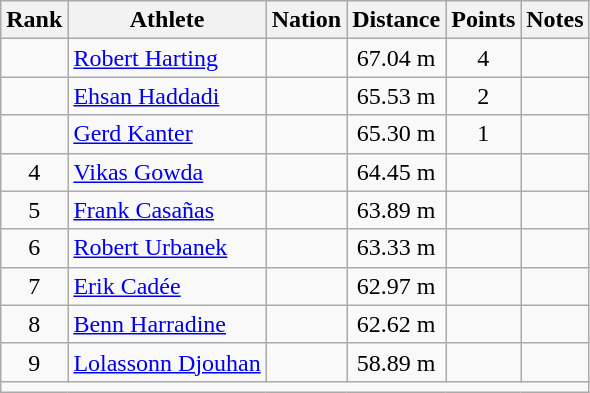<table class="wikitable mw-datatable sortable" style="text-align:center;">
<tr>
<th>Rank</th>
<th>Athlete</th>
<th>Nation</th>
<th>Distance</th>
<th>Points</th>
<th>Notes</th>
</tr>
<tr>
<td></td>
<td align=left><a href='#'>Robert Harting</a></td>
<td align=left></td>
<td>67.04 m</td>
<td>4</td>
<td></td>
</tr>
<tr>
<td></td>
<td align=left><a href='#'>Ehsan Haddadi</a></td>
<td align=left></td>
<td>65.53 m</td>
<td>2</td>
<td></td>
</tr>
<tr>
<td></td>
<td align=left><a href='#'>Gerd Kanter</a></td>
<td align=left></td>
<td>65.30 m</td>
<td>1</td>
<td></td>
</tr>
<tr>
<td>4</td>
<td align=left><a href='#'>Vikas Gowda</a></td>
<td align=left></td>
<td>64.45 m</td>
<td></td>
<td></td>
</tr>
<tr>
<td>5</td>
<td align=left><a href='#'>Frank Casañas</a></td>
<td align=left></td>
<td>63.89 m</td>
<td></td>
<td></td>
</tr>
<tr>
<td>6</td>
<td align=left><a href='#'>Robert Urbanek</a></td>
<td align=left></td>
<td>63.33 m</td>
<td></td>
<td></td>
</tr>
<tr>
<td>7</td>
<td align=left><a href='#'>Erik Cadée</a></td>
<td align=left></td>
<td>62.97 m</td>
<td></td>
<td></td>
</tr>
<tr>
<td>8</td>
<td align=left><a href='#'>Benn Harradine</a></td>
<td align=left></td>
<td>62.62 m</td>
<td></td>
<td></td>
</tr>
<tr>
<td>9</td>
<td align=left><a href='#'>Lolassonn Djouhan</a></td>
<td align=left></td>
<td>58.89 m</td>
<td></td>
<td></td>
</tr>
<tr class="sortbottom">
<td colspan=6></td>
</tr>
</table>
